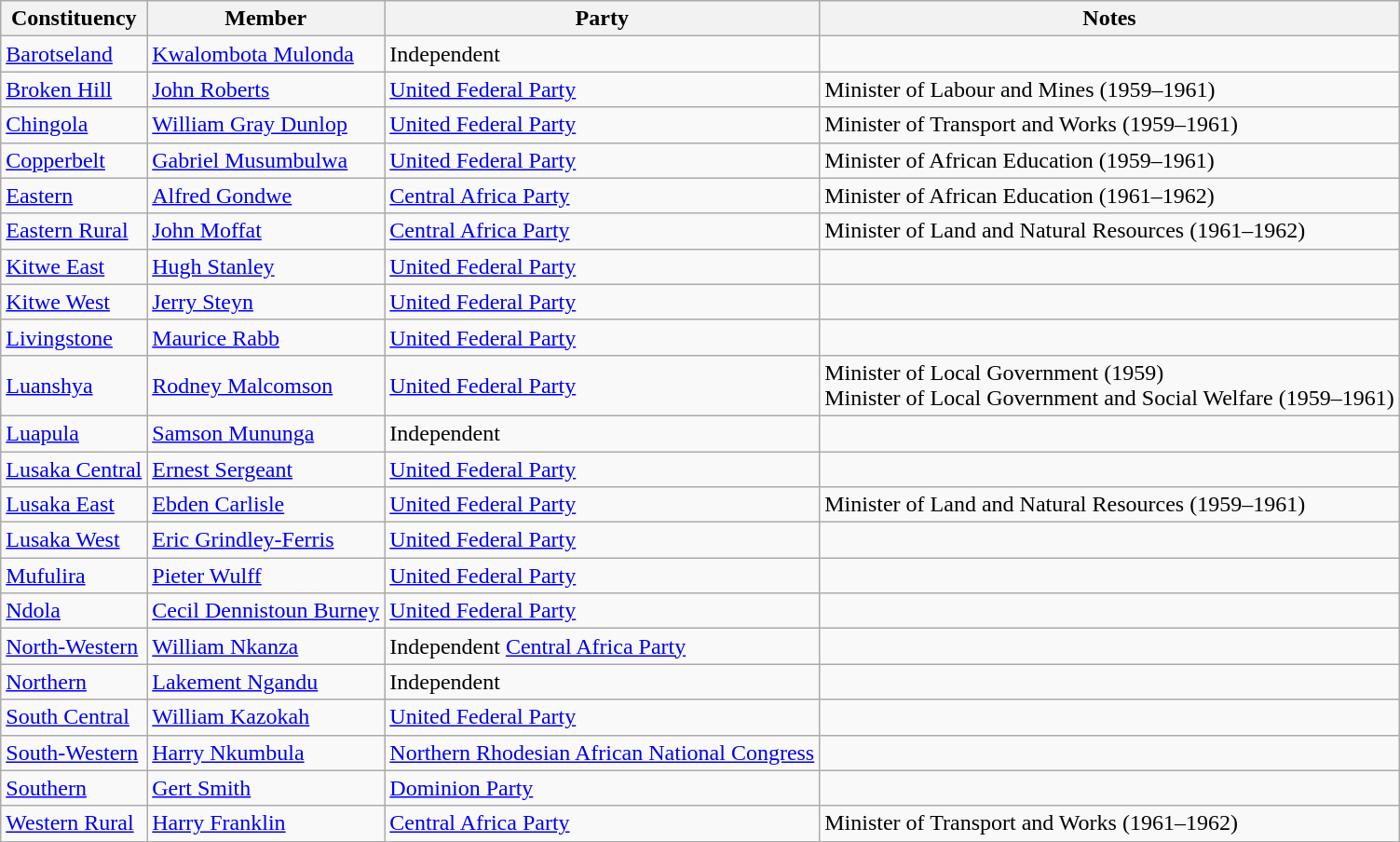<table class="wikitable sortable">
<tr>
<th>Constituency</th>
<th>Member</th>
<th>Party</th>
<th>Notes</th>
</tr>
<tr>
<td><a href='#'>Barotseland</a></td>
<td><a href='#'>Kwalombota Mulonda</a></td>
<td>Independent</td>
<td></td>
</tr>
<tr>
<td><a href='#'>Broken Hill</a></td>
<td><a href='#'>John Roberts</a></td>
<td><a href='#'>United Federal Party</a></td>
<td>Minister of Labour and Mines (1959–1961)</td>
</tr>
<tr>
<td><a href='#'>Chingola</a></td>
<td><a href='#'>William Gray Dunlop</a></td>
<td><a href='#'>United Federal Party</a></td>
<td>Minister of Transport and Works (1959–1961)</td>
</tr>
<tr>
<td><a href='#'>Copperbelt</a></td>
<td><a href='#'>Gabriel Musumbulwa</a></td>
<td><a href='#'>United Federal Party</a></td>
<td>Minister of African Education (1959–1961)</td>
</tr>
<tr>
<td><a href='#'>Eastern</a></td>
<td><a href='#'>Alfred Gondwe</a></td>
<td><a href='#'>Central Africa Party</a></td>
<td>Minister of African Education (1961–1962)</td>
</tr>
<tr>
<td><a href='#'>Eastern Rural</a></td>
<td><a href='#'>John Moffat</a></td>
<td><a href='#'>Central Africa Party</a></td>
<td>Minister of Land and Natural Resources (1961–1962)</td>
</tr>
<tr>
<td><a href='#'>Kitwe East</a></td>
<td><a href='#'>Hugh Stanley</a></td>
<td><a href='#'>United Federal Party</a></td>
<td></td>
</tr>
<tr>
<td><a href='#'>Kitwe West</a></td>
<td><a href='#'>Jerry Steyn</a></td>
<td><a href='#'>United Federal Party</a></td>
<td></td>
</tr>
<tr>
<td><a href='#'>Livingstone</a></td>
<td><a href='#'>Maurice Rabb</a></td>
<td><a href='#'>United Federal Party</a></td>
<td></td>
</tr>
<tr>
<td><a href='#'>Luanshya</a></td>
<td><a href='#'>Rodney Malcomson</a></td>
<td><a href='#'>United Federal Party</a></td>
<td>Minister of Local Government (1959)<br>Minister of Local Government and Social Welfare (1959–1961)</td>
</tr>
<tr>
<td><a href='#'>Luapula</a></td>
<td><a href='#'>Samson Mununga</a></td>
<td>Independent</td>
<td></td>
</tr>
<tr>
<td><a href='#'>Lusaka Central</a></td>
<td><a href='#'>Ernest Sergeant</a></td>
<td><a href='#'>United Federal Party</a></td>
<td></td>
</tr>
<tr>
<td><a href='#'>Lusaka East</a></td>
<td><a href='#'>Ebden Carlisle</a></td>
<td><a href='#'>United Federal Party</a></td>
<td>Minister of Land and Natural Resources (1959–1961)</td>
</tr>
<tr>
<td><a href='#'>Lusaka West</a></td>
<td><a href='#'>Eric Grindley-Ferris</a></td>
<td><a href='#'>United Federal Party</a></td>
<td></td>
</tr>
<tr>
<td><a href='#'>Mufulira</a></td>
<td><a href='#'>Pieter Wulff</a></td>
<td><a href='#'>United Federal Party</a></td>
<td></td>
</tr>
<tr>
<td><a href='#'>Ndola</a></td>
<td><a href='#'>Cecil Dennistoun Burney</a></td>
<td><a href='#'>United Federal Party</a></td>
<td></td>
</tr>
<tr>
<td><a href='#'>North-Western</a></td>
<td><a href='#'>William Nkanza</a></td>
<td>Independent <a href='#'>Central Africa Party</a></td>
<td></td>
</tr>
<tr>
<td><a href='#'>Northern</a></td>
<td><a href='#'>Lakement Ngandu</a></td>
<td>Independent</td>
<td></td>
</tr>
<tr>
<td><a href='#'>South Central</a></td>
<td><a href='#'>William Kazokah</a></td>
<td><a href='#'>United Federal Party</a></td>
<td></td>
</tr>
<tr>
<td><a href='#'>South-Western</a></td>
<td><a href='#'>Harry Nkumbula</a></td>
<td><a href='#'>Northern Rhodesian African National Congress</a></td>
<td></td>
</tr>
<tr>
<td><a href='#'>Southern</a></td>
<td><a href='#'>Gert Smith</a></td>
<td><a href='#'>Dominion Party</a></td>
<td></td>
</tr>
<tr>
<td><a href='#'>Western Rural</a></td>
<td><a href='#'>Harry Franklin</a></td>
<td><a href='#'>Central Africa Party</a></td>
<td>Minister of Transport and Works (1961–1962)</td>
</tr>
</table>
